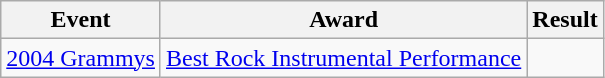<table class="wikitable">
<tr>
<th>Event</th>
<th>Award</th>
<th>Result</th>
</tr>
<tr>
<td><a href='#'>2004 Grammys</a></td>
<td><a href='#'>Best Rock Instrumental Performance</a></td>
<td></td>
</tr>
</table>
